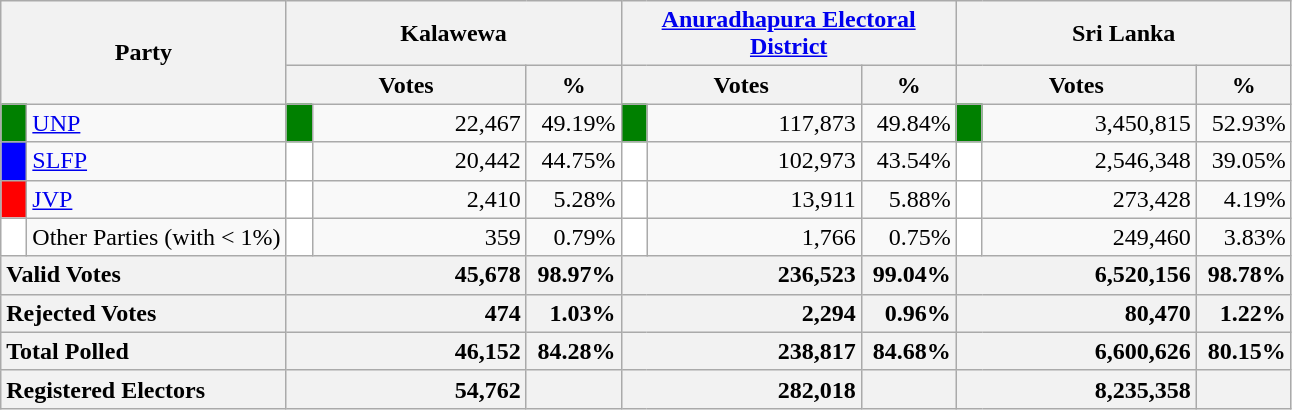<table class="wikitable">
<tr>
<th colspan="2" width="144px"rowspan="2">Party</th>
<th colspan="3" width="216px">Kalawewa</th>
<th colspan="3" width="216px"><a href='#'>Anuradhapura Electoral District</a></th>
<th colspan="3" width="216px">Sri Lanka</th>
</tr>
<tr>
<th colspan="2" width="144px">Votes</th>
<th>%</th>
<th colspan="2" width="144px">Votes</th>
<th>%</th>
<th colspan="2" width="144px">Votes</th>
<th>%</th>
</tr>
<tr>
<td style="background-color:green;" width="10px"></td>
<td style="text-align:left;"><a href='#'>UNP</a></td>
<td style="background-color:green;" width="10px"></td>
<td style="text-align:right;">22,467</td>
<td style="text-align:right;">49.19%</td>
<td style="background-color:green;" width="10px"></td>
<td style="text-align:right;">117,873</td>
<td style="text-align:right;">49.84%</td>
<td style="background-color:green;" width="10px"></td>
<td style="text-align:right;">3,450,815</td>
<td style="text-align:right;">52.93%</td>
</tr>
<tr>
<td style="background-color:blue;" width="10px"></td>
<td style="text-align:left;"><a href='#'>SLFP</a></td>
<td style="background-color:white;" width="10px"></td>
<td style="text-align:right;">20,442</td>
<td style="text-align:right;">44.75%</td>
<td style="background-color:white;" width="10px"></td>
<td style="text-align:right;">102,973</td>
<td style="text-align:right;">43.54%</td>
<td style="background-color:white;" width="10px"></td>
<td style="text-align:right;">2,546,348</td>
<td style="text-align:right;">39.05%</td>
</tr>
<tr>
<td style="background-color:red;" width="10px"></td>
<td style="text-align:left;"><a href='#'>JVP</a></td>
<td style="background-color:white;" width="10px"></td>
<td style="text-align:right;">2,410</td>
<td style="text-align:right;">5.28%</td>
<td style="background-color:white;" width="10px"></td>
<td style="text-align:right;">13,911</td>
<td style="text-align:right;">5.88%</td>
<td style="background-color:white;" width="10px"></td>
<td style="text-align:right;">273,428</td>
<td style="text-align:right;">4.19%</td>
</tr>
<tr>
<td style="background-color:white;" width="10px"></td>
<td style="text-align:left;">Other Parties (with < 1%)</td>
<td style="background-color:white;" width="10px"></td>
<td style="text-align:right;">359</td>
<td style="text-align:right;">0.79%</td>
<td style="background-color:white;" width="10px"></td>
<td style="text-align:right;">1,766</td>
<td style="text-align:right;">0.75%</td>
<td style="background-color:white;" width="10px"></td>
<td style="text-align:right;">249,460</td>
<td style="text-align:right;">3.83%</td>
</tr>
<tr>
<th colspan="2" width="144px"style="text-align:left;">Valid Votes</th>
<th style="text-align:right;"colspan="2" width="144px">45,678</th>
<th style="text-align:right;">98.97%</th>
<th style="text-align:right;"colspan="2" width="144px">236,523</th>
<th style="text-align:right;">99.04%</th>
<th style="text-align:right;"colspan="2" width="144px">6,520,156</th>
<th style="text-align:right;">98.78%</th>
</tr>
<tr>
<th colspan="2" width="144px"style="text-align:left;">Rejected Votes</th>
<th style="text-align:right;"colspan="2" width="144px">474</th>
<th style="text-align:right;">1.03%</th>
<th style="text-align:right;"colspan="2" width="144px">2,294</th>
<th style="text-align:right;">0.96%</th>
<th style="text-align:right;"colspan="2" width="144px">80,470</th>
<th style="text-align:right;">1.22%</th>
</tr>
<tr>
<th colspan="2" width="144px"style="text-align:left;">Total Polled</th>
<th style="text-align:right;"colspan="2" width="144px">46,152</th>
<th style="text-align:right;">84.28%</th>
<th style="text-align:right;"colspan="2" width="144px">238,817</th>
<th style="text-align:right;">84.68%</th>
<th style="text-align:right;"colspan="2" width="144px">6,600,626</th>
<th style="text-align:right;">80.15%</th>
</tr>
<tr>
<th colspan="2" width="144px"style="text-align:left;">Registered Electors</th>
<th style="text-align:right;"colspan="2" width="144px">54,762</th>
<th></th>
<th style="text-align:right;"colspan="2" width="144px">282,018</th>
<th></th>
<th style="text-align:right;"colspan="2" width="144px">8,235,358</th>
<th></th>
</tr>
</table>
